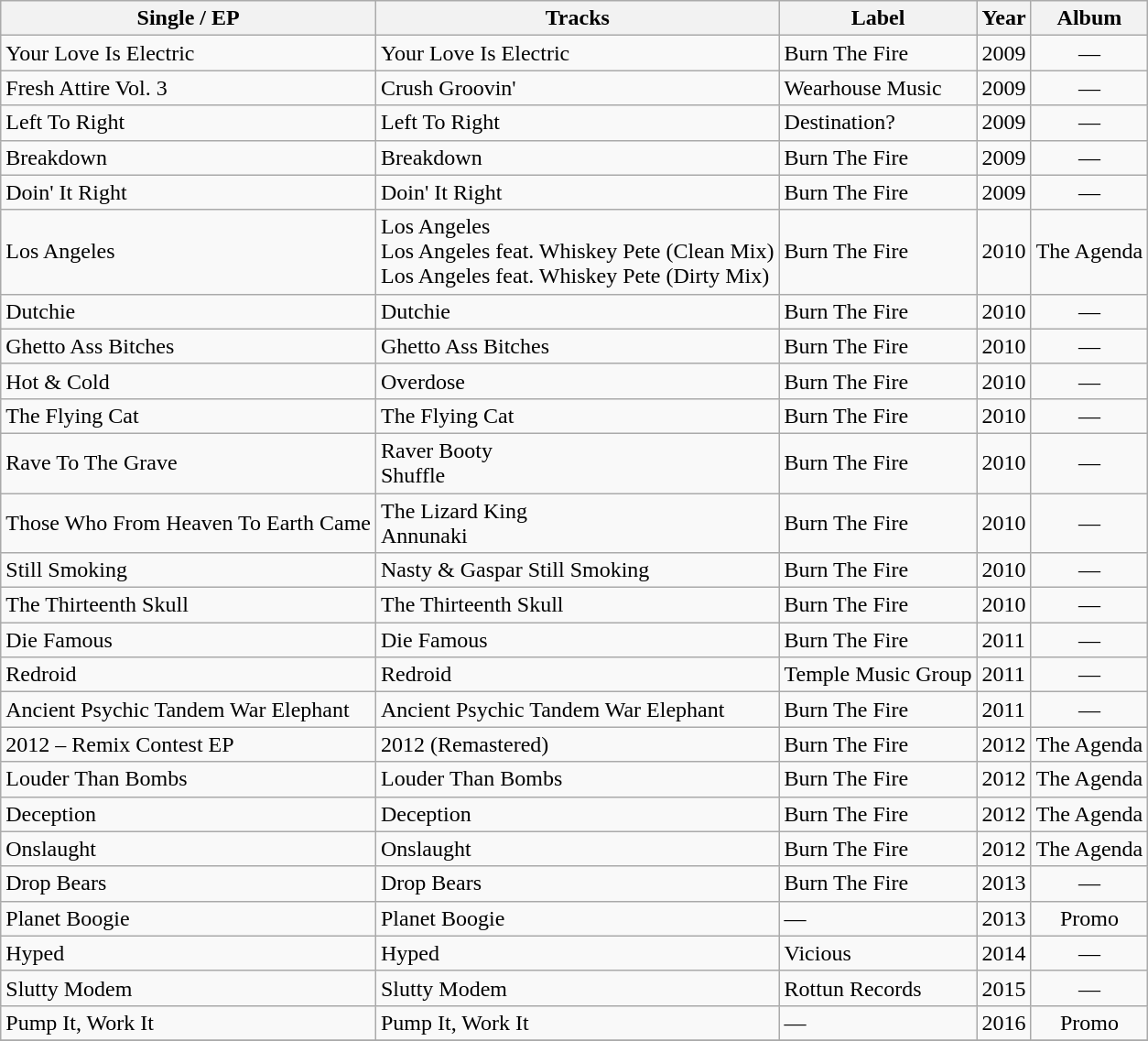<table class="wikitable">
<tr>
<th>Single / EP</th>
<th>Tracks</th>
<th>Label</th>
<th>Year</th>
<th>Album</th>
</tr>
<tr>
<td>Your Love Is Electric</td>
<td>Your Love Is Electric</td>
<td>Burn The Fire</td>
<td>2009</td>
<td style="text-align:center;">—</td>
</tr>
<tr>
<td>Fresh Attire Vol. 3</td>
<td>Crush Groovin'</td>
<td>Wearhouse Music</td>
<td>2009</td>
<td style="text-align:center;">—</td>
</tr>
<tr>
<td>Left To Right</td>
<td>Left To Right</td>
<td>Destination?</td>
<td>2009</td>
<td style="text-align:center;">—</td>
</tr>
<tr>
<td>Breakdown</td>
<td>Breakdown</td>
<td>Burn The Fire</td>
<td>2009</td>
<td style="text-align:center;">—</td>
</tr>
<tr>
<td>Doin' It Right</td>
<td>Doin' It Right</td>
<td>Burn The Fire</td>
<td>2009</td>
<td style="text-align:center;">—</td>
</tr>
<tr>
<td>Los Angeles</td>
<td>Los Angeles <br> Los Angeles feat. Whiskey Pete (Clean Mix) <br> Los Angeles feat. Whiskey Pete (Dirty Mix)</td>
<td>Burn The Fire</td>
<td>2010</td>
<td style="text-align:center;">The Agenda</td>
</tr>
<tr>
<td>Dutchie</td>
<td>Dutchie</td>
<td>Burn The Fire</td>
<td>2010</td>
<td style="text-align:center;">—</td>
</tr>
<tr>
<td>Ghetto Ass Bitches</td>
<td>Ghetto Ass Bitches</td>
<td>Burn The Fire</td>
<td>2010</td>
<td style="text-align:center;">—</td>
</tr>
<tr>
<td>Hot & Cold</td>
<td>Overdose</td>
<td>Burn The Fire</td>
<td>2010</td>
<td style="text-align:center;">—</td>
</tr>
<tr>
<td>The Flying Cat</td>
<td>The Flying Cat</td>
<td>Burn The Fire</td>
<td>2010</td>
<td style="text-align:center;">—</td>
</tr>
<tr>
<td>Rave To The Grave</td>
<td>Raver Booty <br> Shuffle</td>
<td>Burn The Fire</td>
<td>2010</td>
<td style="text-align:center;">—</td>
</tr>
<tr>
<td>Those Who From Heaven To Earth Came</td>
<td>The Lizard King <br> Annunaki</td>
<td>Burn The Fire</td>
<td>2010</td>
<td style="text-align:center;">—</td>
</tr>
<tr>
<td>Still Smoking</td>
<td>Nasty & Gaspar Still Smoking</td>
<td>Burn The Fire</td>
<td>2010</td>
<td style="text-align:center;">—</td>
</tr>
<tr>
<td>The Thirteenth Skull</td>
<td>The Thirteenth Skull</td>
<td>Burn The Fire</td>
<td>2010</td>
<td style="text-align:center;">—</td>
</tr>
<tr>
<td>Die Famous</td>
<td>Die Famous</td>
<td>Burn The Fire</td>
<td>2011</td>
<td style="text-align:center;">—</td>
</tr>
<tr>
<td>Redroid</td>
<td>Redroid</td>
<td>Temple Music Group</td>
<td>2011</td>
<td style="text-align:center;">—</td>
</tr>
<tr>
<td>Ancient Psychic Tandem War Elephant</td>
<td>Ancient Psychic Tandem War Elephant</td>
<td>Burn The Fire</td>
<td>2011</td>
<td style="text-align:center;">—</td>
</tr>
<tr>
<td>2012 – Remix Contest EP</td>
<td>2012 (Remastered)</td>
<td>Burn The Fire</td>
<td>2012</td>
<td style="text-align:center;">The Agenda</td>
</tr>
<tr>
<td>Louder Than Bombs</td>
<td>Louder Than Bombs</td>
<td>Burn The Fire</td>
<td>2012</td>
<td style="text-align:center;">The Agenda</td>
</tr>
<tr>
<td>Deception</td>
<td>Deception</td>
<td>Burn The Fire</td>
<td>2012</td>
<td style="text-align:center;">The Agenda</td>
</tr>
<tr>
<td>Onslaught</td>
<td>Onslaught</td>
<td>Burn The Fire</td>
<td>2012</td>
<td style="text-align:center;">The Agenda</td>
</tr>
<tr>
<td>Drop Bears</td>
<td>Drop Bears</td>
<td>Burn The Fire</td>
<td>2013</td>
<td style="text-align:center;">—</td>
</tr>
<tr>
<td>Planet Boogie</td>
<td>Planet Boogie</td>
<td>—</td>
<td>2013</td>
<td style="text-align:center;">Promo</td>
</tr>
<tr>
<td>Hyped</td>
<td>Hyped</td>
<td>Vicious</td>
<td>2014</td>
<td style="text-align:center;">—</td>
</tr>
<tr>
<td>Slutty Modem</td>
<td>Slutty Modem</td>
<td>Rottun Records</td>
<td>2015</td>
<td style="text-align:center;">—</td>
</tr>
<tr>
<td>Pump It, Work It</td>
<td>Pump It, Work It</td>
<td>—</td>
<td>2016</td>
<td style="text-align:center;">Promo</td>
</tr>
<tr>
</tr>
</table>
